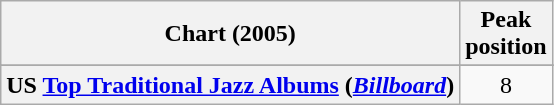<table class="wikitable sortable plainrowheaders" style="text-align:center;">
<tr>
<th scope="col">Chart (2005)</th>
<th scope="col">Peak<br> position</th>
</tr>
<tr>
</tr>
<tr>
<th scope="row">US <a href='#'>Top Traditional Jazz Albums</a> (<em><a href='#'>Billboard</a></em>)</th>
<td>8</td>
</tr>
</table>
